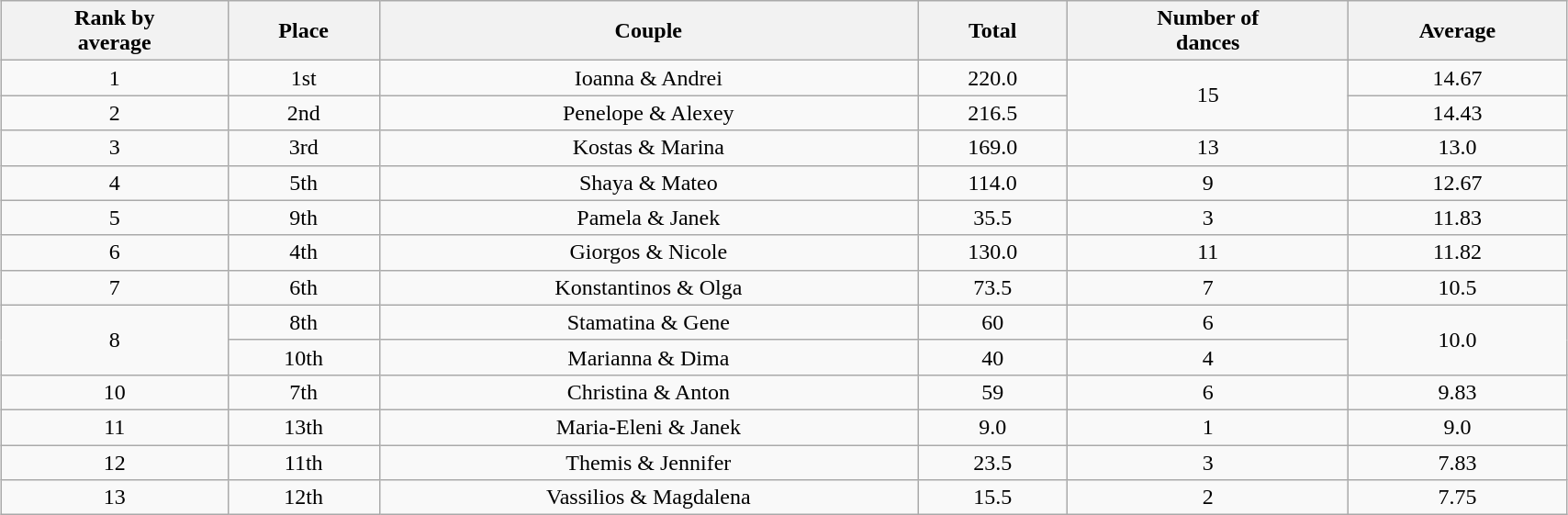<table class="wikitable sortable" style="margin:auto; text-align:center; margin:5px; width:90%;">
<tr>
<th>Rank by<br> average</th>
<th>Place</th>
<th>Couple</th>
<th>Total</th>
<th>Number of<br> dances</th>
<th>Average</th>
</tr>
<tr>
<td>1</td>
<td>1st</td>
<td>Ioanna & Andrei</td>
<td>220.0</td>
<td rowspan=2>15</td>
<td>14.67</td>
</tr>
<tr>
<td>2</td>
<td>2nd</td>
<td>Penelope & Alexey</td>
<td>216.5</td>
<td>14.43</td>
</tr>
<tr>
<td>3</td>
<td>3rd</td>
<td>Kostas & Marina</td>
<td>169.0</td>
<td>13</td>
<td>13.0</td>
</tr>
<tr>
<td>4</td>
<td>5th</td>
<td>Shaya & Mateo</td>
<td>114.0</td>
<td>9</td>
<td>12.67</td>
</tr>
<tr>
<td>5</td>
<td>9th</td>
<td>Pamela & Janek</td>
<td>35.5</td>
<td>3</td>
<td>11.83</td>
</tr>
<tr>
<td>6</td>
<td>4th</td>
<td>Giorgos & Nicole</td>
<td>130.0</td>
<td>11</td>
<td>11.82</td>
</tr>
<tr>
<td>7</td>
<td>6th</td>
<td>Konstantinos & Olga</td>
<td>73.5</td>
<td>7</td>
<td>10.5</td>
</tr>
<tr>
<td rowspan=2>8</td>
<td>8th</td>
<td>Stamatina & Gene</td>
<td>60</td>
<td>6</td>
<td rowspan=2>10.0</td>
</tr>
<tr>
<td>10th</td>
<td>Marianna & Dima</td>
<td>40</td>
<td>4</td>
</tr>
<tr>
<td>10</td>
<td>7th</td>
<td>Christina & Anton</td>
<td>59</td>
<td>6</td>
<td>9.83</td>
</tr>
<tr>
<td>11</td>
<td>13th</td>
<td>Maria-Eleni & Janek</td>
<td>9.0</td>
<td>1</td>
<td>9.0</td>
</tr>
<tr>
<td>12</td>
<td>11th</td>
<td>Themis & Jennifer</td>
<td>23.5</td>
<td>3</td>
<td>7.83</td>
</tr>
<tr>
<td>13</td>
<td>12th</td>
<td>Vassilios & Magdalena</td>
<td>15.5</td>
<td>2</td>
<td>7.75</td>
</tr>
</table>
